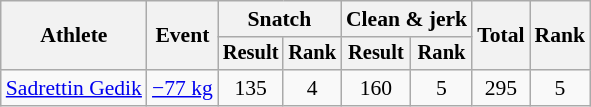<table class="wikitable" style="font-size:90%">
<tr>
<th rowspan="2">Athlete</th>
<th rowspan="2">Event</th>
<th colspan="2">Snatch</th>
<th colspan="2">Clean & jerk</th>
<th rowspan="2">Total</th>
<th rowspan="2">Rank</th>
</tr>
<tr style="font-size:95%">
<th>Result</th>
<th>Rank</th>
<th>Result</th>
<th>Rank</th>
</tr>
<tr align=center>
<td align=left><a href='#'>Sadrettin Gedik</a></td>
<td align=left><a href='#'>−77 kg</a></td>
<td>135</td>
<td>4</td>
<td>160</td>
<td>5</td>
<td>295</td>
<td>5</td>
</tr>
</table>
